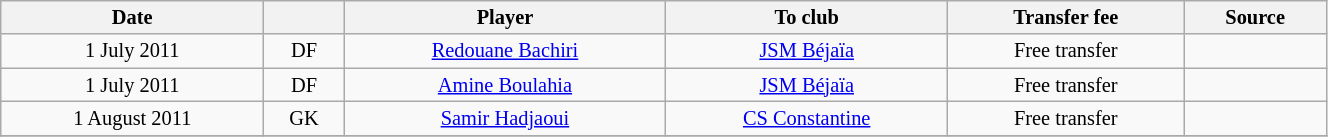<table class="wikitable sortable" style="width:70%; text-align:center; font-size:85%; text-align:centre;">
<tr>
<th>Date</th>
<th></th>
<th>Player</th>
<th>To club</th>
<th>Transfer fee</th>
<th>Source</th>
</tr>
<tr>
<td>1 July 2011</td>
<td>DF</td>
<td> <a href='#'>Redouane Bachiri</a></td>
<td><a href='#'>JSM Béjaïa</a></td>
<td>Free transfer</td>
<td></td>
</tr>
<tr>
<td>1 July 2011</td>
<td>DF</td>
<td> <a href='#'>Amine Boulahia</a></td>
<td><a href='#'>JSM Béjaïa</a></td>
<td>Free transfer</td>
<td></td>
</tr>
<tr>
<td>1 August 2011</td>
<td>GK</td>
<td> <a href='#'>Samir Hadjaoui</a></td>
<td><a href='#'>CS Constantine</a></td>
<td>Free transfer</td>
<td></td>
</tr>
<tr>
</tr>
</table>
